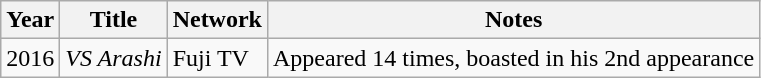<table class="wikitable">
<tr>
<th>Year</th>
<th>Title</th>
<th>Network</th>
<th>Notes</th>
</tr>
<tr>
<td>2016</td>
<td><em>VS Arashi</em></td>
<td>Fuji TV</td>
<td>Appeared 14 times, boasted in his 2nd appearance</td>
</tr>
</table>
